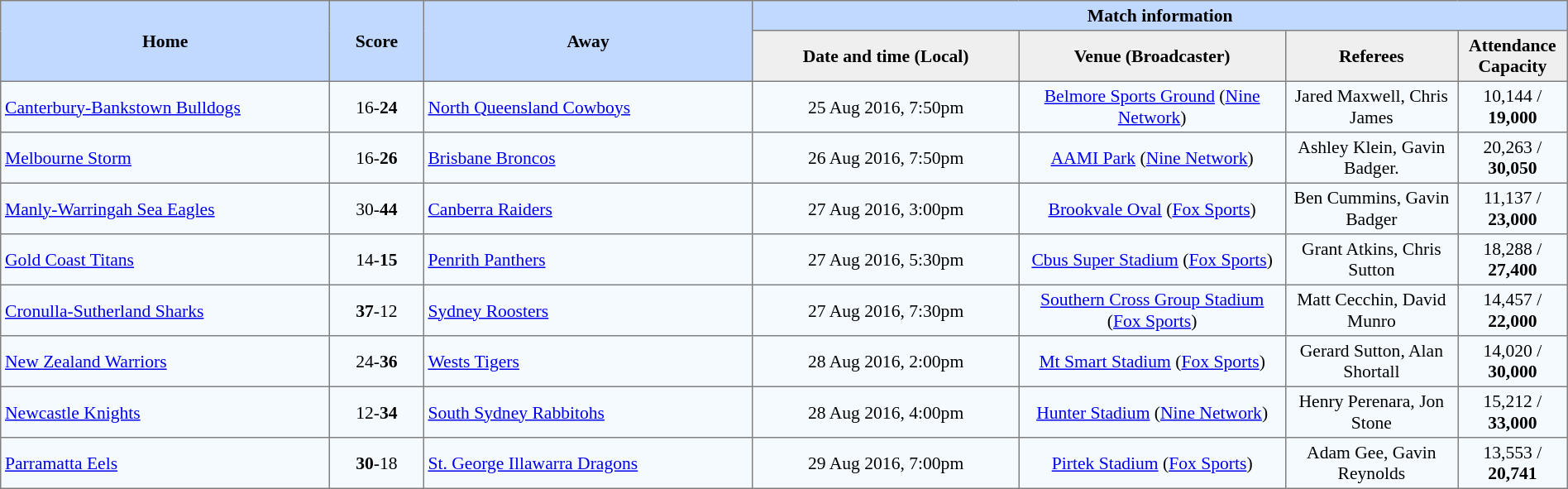<table border="1" cellpadding="3" cellspacing="0" style="border-collapse:collapse; font-size:90%; width:100%;">
<tr style="background:#c1d8ff;">
<th rowspan="2" style="width:21%;">Home</th>
<th rowspan="2" style="width:6%;">Score</th>
<th rowspan="2" style="width:21%;">Away</th>
<th colspan=6>Match information</th>
</tr>
<tr style="background:#efefef;">
<th width=17%>Date and time (Local)</th>
<th width="17%">Venue (Broadcaster)</th>
<th width=11%>Referees</th>
<th width=7%>Attendance <strong>Capacity</strong></th>
</tr>
<tr style="text-align:center; background:#f5faff;">
<td align="left"> <a href='#'>Canterbury-Bankstown Bulldogs</a></td>
<td>16-<strong>24</strong></td>
<td align="left"> <a href='#'>North Queensland Cowboys</a></td>
<td>25 Aug 2016, 7:50pm</td>
<td><a href='#'>Belmore Sports Ground</a> (<a href='#'>Nine Network</a>)</td>
<td>Jared Maxwell, Chris James</td>
<td>10,144 / <strong>19,000</strong></td>
</tr>
<tr style="text-align:center; background:#f5faff;">
<td align="left"> <a href='#'>Melbourne Storm</a></td>
<td>16-<strong>26</strong></td>
<td align="left"> <a href='#'>Brisbane Broncos</a></td>
<td>26 Aug 2016, 7:50pm</td>
<td><a href='#'>AAMI Park</a> (<a href='#'>Nine Network</a>)</td>
<td>Ashley Klein, Gavin Badger.</td>
<td>20,263 / <strong>30,050</strong></td>
</tr>
<tr style="text-align:center; background:#f5faff;">
<td align="left"> <a href='#'>Manly-Warringah Sea Eagles</a></td>
<td>30-<strong>44</strong></td>
<td align="left"> <a href='#'>Canberra Raiders</a></td>
<td>27 Aug 2016, 3:00pm</td>
<td><a href='#'>Brookvale Oval</a>  (<a href='#'>Fox Sports</a>)</td>
<td>Ben Cummins, Gavin Badger</td>
<td>11,137 / <strong>23,000</strong></td>
</tr>
<tr style="text-align:center; background:#f5faff;">
<td align="left"> <a href='#'>Gold Coast Titans</a></td>
<td>14-<strong>15</strong></td>
<td align="left"> <a href='#'>Penrith Panthers</a></td>
<td>27 Aug 2016, 5:30pm</td>
<td><a href='#'>Cbus Super Stadium</a>  (<a href='#'>Fox Sports</a>)</td>
<td>Grant Atkins, Chris Sutton</td>
<td>18,288 / <strong>27,400</strong></td>
</tr>
<tr style="text-align:center; background:#f5faff;">
<td align="left"> <a href='#'>Cronulla-Sutherland Sharks</a></td>
<td><strong>37</strong>-12</td>
<td align="left"> <a href='#'>Sydney Roosters</a></td>
<td>27 Aug 2016, 7:30pm</td>
<td><a href='#'>Southern Cross Group Stadium</a>  (<a href='#'>Fox Sports</a>)</td>
<td>Matt Cecchin, David Munro</td>
<td>14,457 / <strong>22,000</strong></td>
</tr>
<tr style="text-align:center; background:#f5faff;">
<td align="left"> <a href='#'>New Zealand Warriors</a></td>
<td>24-<strong>36</strong></td>
<td align="left"> <a href='#'>Wests Tigers</a></td>
<td>28 Aug 2016, 2:00pm</td>
<td><a href='#'>Mt Smart Stadium</a>  (<a href='#'>Fox Sports</a>)</td>
<td>Gerard Sutton, Alan Shortall</td>
<td>14,020 / <strong>30,000</strong></td>
</tr>
<tr style="text-align:center; background:#f5faff;">
<td align="left"> <a href='#'>Newcastle Knights</a></td>
<td>12-<strong>34</strong></td>
<td align="left"> <a href='#'>South Sydney Rabbitohs</a></td>
<td>28 Aug 2016, 4:00pm</td>
<td><a href='#'>Hunter Stadium</a> (<a href='#'>Nine Network</a>)</td>
<td>Henry Perenara, Jon Stone</td>
<td>15,212 / <strong>33,000</strong></td>
</tr>
<tr style="text-align:center; background:#f5faff;">
<td align="left"> <a href='#'>Parramatta Eels</a></td>
<td><strong>30</strong>-18</td>
<td align="left"> <a href='#'>St. George Illawarra Dragons</a></td>
<td>29 Aug 2016, 7:00pm</td>
<td><a href='#'>Pirtek Stadium</a>  (<a href='#'>Fox Sports</a>)</td>
<td>Adam Gee, Gavin Reynolds</td>
<td>13,553 / <strong>20,741</strong></td>
</tr>
</table>
